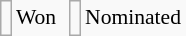<table class="wikitable" style="border: none; font-size: 90%">
<tr>
<td></td>
<td style="border: none">Won</td>
<td style="border: none"></td>
<td></td>
<td style="border: none">Nominated</td>
</tr>
</table>
